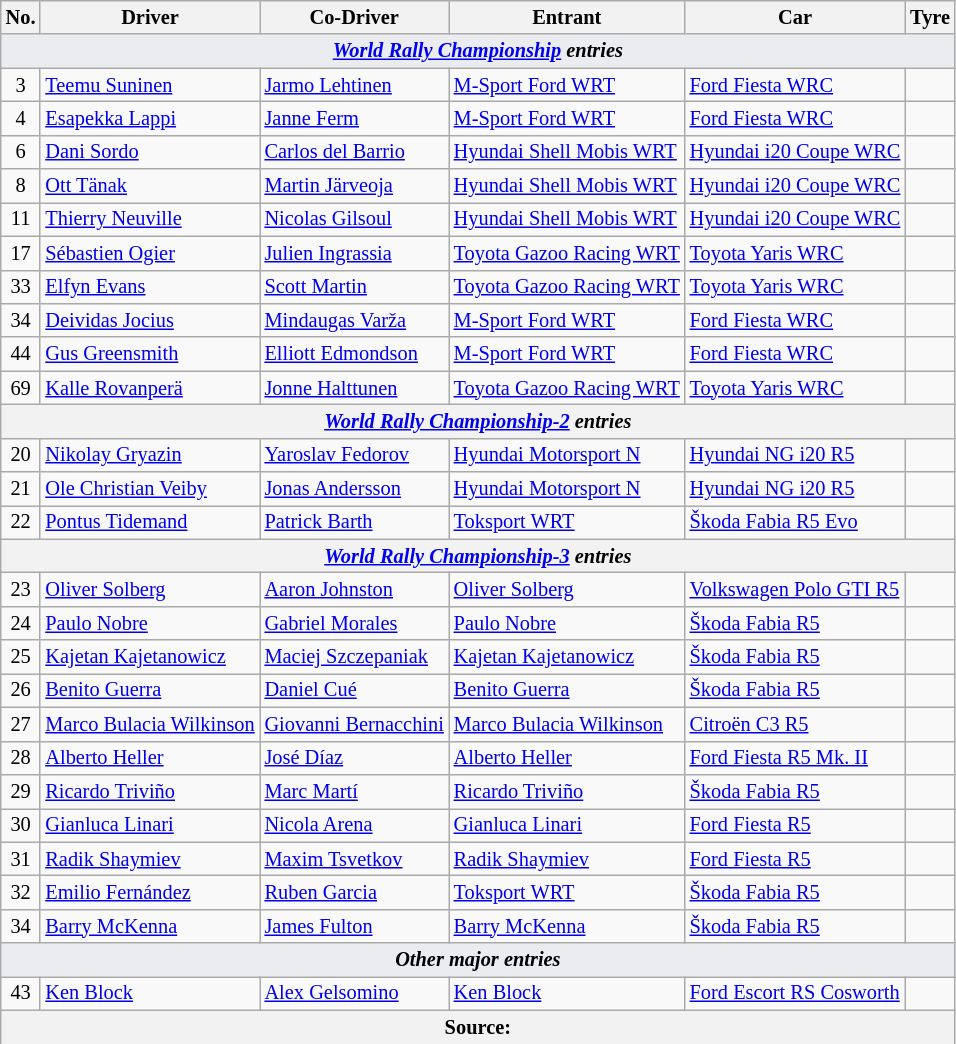<table class="wikitable" style="font-size: 85%;">
<tr>
<th>No.</th>
<th>Driver</th>
<th>Co-Driver</th>
<th>Entrant</th>
<th>Car</th>
<th>Tyre</th>
</tr>
<tr>
<td style="background-color:#EAECF0; text-align:center" colspan="6"><strong><em><a href='#'>World Rally Championship</a> entries</em></strong></td>
</tr>
<tr>
<td align="center">3</td>
<td> <a href='#'>Teemu Suninen</a></td>
<td nowrap> <a href='#'>Jarmo Lehtinen</a></td>
<td> <a href='#'>M-Sport Ford WRT</a></td>
<td><a href='#'>Ford Fiesta WRC</a></td>
<td align="center"></td>
</tr>
<tr>
<td align="center">4</td>
<td> <a href='#'>Esapekka Lappi</a></td>
<td> <a href='#'>Janne Ferm</a></td>
<td> <a href='#'>M-Sport Ford WRT</a></td>
<td><a href='#'>Ford Fiesta WRC</a></td>
<td align="center"></td>
</tr>
<tr>
<td align="center">6</td>
<td> <a href='#'>Dani Sordo</a></td>
<td> <a href='#'>Carlos del Barrio</a></td>
<td> <a href='#'>Hyundai Shell Mobis WRT</a></td>
<td><a href='#'>Hyundai i20 Coupe WRC</a></td>
<td align="center"></td>
</tr>
<tr>
<td align="center">8</td>
<td> <a href='#'>Ott Tänak</a></td>
<td> <a href='#'>Martin Järveoja</a></td>
<td> <a href='#'>Hyundai Shell Mobis WRT</a></td>
<td><a href='#'>Hyundai i20 Coupe WRC</a></td>
<td align="center"></td>
</tr>
<tr>
<td align="center">11</td>
<td> <a href='#'>Thierry Neuville</a></td>
<td> <a href='#'>Nicolas Gilsoul</a></td>
<td> <a href='#'>Hyundai Shell Mobis WRT</a></td>
<td><a href='#'>Hyundai i20 Coupe WRC</a></td>
<td align="center"></td>
</tr>
<tr>
<td align="center">17</td>
<td> <a href='#'>Sébastien Ogier</a></td>
<td> <a href='#'>Julien Ingrassia</a></td>
<td nowrap> <a href='#'>Toyota Gazoo Racing WRT</a></td>
<td><a href='#'>Toyota Yaris WRC</a></td>
<td align="center"></td>
</tr>
<tr>
<td align="center">33</td>
<td> <a href='#'>Elfyn Evans</a></td>
<td nowrap> <a href='#'>Scott Martin</a></td>
<td> <a href='#'>Toyota Gazoo Racing WRT</a></td>
<td><a href='#'>Toyota Yaris WRC</a></td>
<td align="center"></td>
</tr>
<tr>
<td align="center">34</td>
<td> <a href='#'>Deividas Jocius</a></td>
<td nowrap> <a href='#'>Mindaugas Varža</a></td>
<td> <a href='#'>M-Sport Ford WRT</a></td>
<td><a href='#'>Ford Fiesta WRC</a></td>
<td></td>
</tr>
<tr>
<td align="center">44</td>
<td> <a href='#'>Gus Greensmith</a></td>
<td nowrap> <a href='#'>Elliott Edmondson</a></td>
<td> <a href='#'>M-Sport Ford WRT</a></td>
<td><a href='#'>Ford Fiesta WRC</a></td>
<td align="center"></td>
</tr>
<tr>
<td align="center">69</td>
<td> <a href='#'>Kalle Rovanperä</a></td>
<td nowrap> <a href='#'>Jonne Halttunen</a></td>
<td> <a href='#'>Toyota Gazoo Racing WRT</a></td>
<td><a href='#'>Toyota Yaris WRC</a></td>
<td align="center"></td>
</tr>
<tr>
<th colspan="6"><em><a href='#'>World Rally Championship-2</a> entries</em></th>
</tr>
<tr>
<td align="center">20</td>
<td> <a href='#'>Nikolay Gryazin</a></td>
<td> <a href='#'>Yaroslav Fedorov</a></td>
<td> <a href='#'>Hyundai Motorsport N</a></td>
<td><a href='#'>Hyundai NG i20 R5</a></td>
<td align="center"></td>
</tr>
<tr>
<td align="center">21</td>
<td nowrap> <a href='#'>Ole Christian Veiby</a></td>
<td nowrap> <a href='#'>Jonas Andersson</a></td>
<td> <a href='#'>Hyundai Motorsport N</a></td>
<td><a href='#'>Hyundai NG i20 R5</a></td>
<td align="center"></td>
</tr>
<tr>
<td align="center">22</td>
<td> <a href='#'>Pontus Tidemand</a></td>
<td> <a href='#'>Patrick Barth</a></td>
<td> <a href='#'>Toksport WRT</a></td>
<td><a href='#'>Škoda Fabia R5 Evo</a></td>
<td align="center"></td>
</tr>
<tr>
<th colspan="6"><em><a href='#'>World Rally Championship-3</a> entries</em></th>
</tr>
<tr>
<td align="center">23</td>
<td> <a href='#'>Oliver Solberg</a></td>
<td> <a href='#'>Aaron Johnston</a></td>
<td> <a href='#'>Oliver Solberg</a></td>
<td nowrap><a href='#'>Volkswagen Polo GTI R5</a></td>
<td align="center"></td>
</tr>
<tr>
<td align="center">24</td>
<td> <a href='#'>Paulo Nobre</a></td>
<td> <a href='#'>Gabriel Morales</a></td>
<td> <a href='#'>Paulo Nobre</a></td>
<td><a href='#'>Škoda Fabia R5</a></td>
<td></td>
</tr>
<tr>
<td align="center">25</td>
<td nowrap> <a href='#'>Kajetan Kajetanowicz</a></td>
<td nowrap> <a href='#'>Maciej Szczepaniak</a></td>
<td> <a href='#'>Kajetan Kajetanowicz</a></td>
<td><a href='#'>Škoda Fabia R5</a></td>
<td align="center"></td>
</tr>
<tr>
<td align="center">26</td>
<td> <a href='#'>Benito Guerra</a></td>
<td> <a href='#'>Daniel Cué</a></td>
<td> <a href='#'>Benito Guerra</a></td>
<td><a href='#'>Škoda Fabia R5</a></td>
<td align="center"></td>
</tr>
<tr>
<td align="center">27</td>
<td nowrap> <a href='#'>Marco Bulacia Wilkinson</a></td>
<td nowrap> <a href='#'>Giovanni Bernacchini</a></td>
<td nowrap> <a href='#'>Marco Bulacia Wilkinson</a></td>
<td><a href='#'>Citroën C3 R5</a></td>
<td align="center"></td>
</tr>
<tr>
<td align="center">28</td>
<td> <a href='#'>Alberto Heller</a></td>
<td> <a href='#'>José Díaz</a></td>
<td> <a href='#'>Alberto Heller</a></td>
<td><a href='#'>Ford Fiesta R5 Mk. II</a></td>
<td align="center"></td>
</tr>
<tr>
<td align="center">29</td>
<td> <a href='#'>Ricardo Triviño</a></td>
<td> <a href='#'>Marc Martí</a></td>
<td> <a href='#'>Ricardo Triviño</a></td>
<td><a href='#'>Škoda Fabia R5</a></td>
<td align="center"></td>
</tr>
<tr>
<td align="center">30</td>
<td> <a href='#'>Gianluca Linari</a></td>
<td> <a href='#'>Nicola Arena</a></td>
<td> <a href='#'>Gianluca Linari</a></td>
<td><a href='#'>Ford Fiesta R5</a></td>
<td align="center"></td>
</tr>
<tr>
<td align="center">31</td>
<td> <a href='#'>Radik Shaymiev</a></td>
<td> <a href='#'>Maxim Tsvetkov</a></td>
<td> <a href='#'>Radik Shaymiev</a></td>
<td><a href='#'>Ford Fiesta R5</a></td>
<td></td>
</tr>
<tr>
<td align="center">32</td>
<td> <a href='#'>Emilio Fernández</a></td>
<td> <a href='#'>Ruben Garcia</a></td>
<td> <a href='#'>Toksport WRT</a></td>
<td><a href='#'>Škoda Fabia R5</a></td>
<td align="center"></td>
</tr>
<tr>
<td align="center">34</td>
<td> <a href='#'>Barry McKenna</a></td>
<td> <a href='#'>James Fulton</a></td>
<td> <a href='#'>Barry McKenna</a></td>
<td><a href='#'>Škoda Fabia R5</a></td>
<td align="center"></td>
</tr>
<tr>
<td style="background-color:#EAECF0; text-align:center" colspan="6"><strong><em>Other major entries</em></strong></td>
</tr>
<tr>
<td align="center">43</td>
<td> <a href='#'>Ken Block</a></td>
<td> <a href='#'>Alex Gelsomino</a></td>
<td> <a href='#'>Ken Block</a></td>
<td nowrap><a href='#'>Ford Escort RS Cosworth</a></td>
<td align="center"></td>
</tr>
<tr>
<th colspan="6">Source:</th>
</tr>
<tr>
</tr>
</table>
